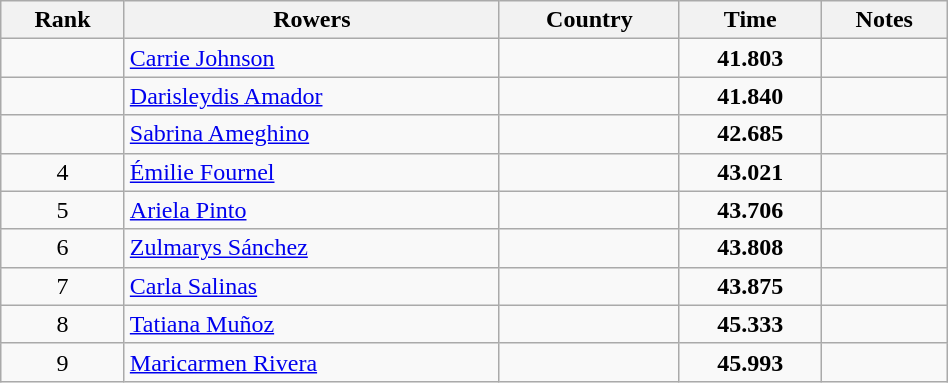<table class="wikitable" width=50% style="text-align:center">
<tr>
<th>Rank</th>
<th>Rowers</th>
<th>Country</th>
<th>Time</th>
<th>Notes</th>
</tr>
<tr>
<td></td>
<td align=left><a href='#'>Carrie Johnson</a></td>
<td align=left></td>
<td><strong>41.803</strong></td>
<td></td>
</tr>
<tr>
<td></td>
<td align=left><a href='#'>Darisleydis Amador</a></td>
<td align=left></td>
<td><strong>41.840</strong></td>
<td></td>
</tr>
<tr>
<td></td>
<td align=left><a href='#'>Sabrina Ameghino</a></td>
<td align=left></td>
<td><strong>42.685</strong></td>
<td></td>
</tr>
<tr>
<td>4</td>
<td align=left><a href='#'>Émilie Fournel</a></td>
<td align=left></td>
<td><strong>43.021</strong></td>
<td></td>
</tr>
<tr>
<td>5</td>
<td align=left><a href='#'>Ariela Pinto</a></td>
<td align=left></td>
<td><strong>43.706</strong></td>
<td></td>
</tr>
<tr>
<td>6</td>
<td align=left><a href='#'>Zulmarys Sánchez</a></td>
<td align=left></td>
<td><strong>43.808</strong></td>
<td></td>
</tr>
<tr>
<td>7</td>
<td align=left><a href='#'>Carla Salinas</a></td>
<td align=left></td>
<td><strong>43.875</strong></td>
<td></td>
</tr>
<tr>
<td>8</td>
<td align=left><a href='#'>Tatiana Muñoz</a></td>
<td align=left></td>
<td><strong>45.333</strong></td>
<td></td>
</tr>
<tr>
<td>9</td>
<td align=left><a href='#'>Maricarmen Rivera</a></td>
<td align=left></td>
<td><strong>45.993</strong></td>
<td></td>
</tr>
</table>
